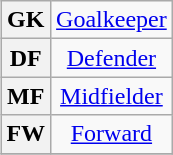<table class="wikitable plainrowheaders" style="text-align:center;margin-left:1em;float:right">
<tr>
<th>GK</th>
<td><a href='#'>Goalkeeper</a></td>
</tr>
<tr>
<th>DF</th>
<td><a href='#'>Defender</a></td>
</tr>
<tr>
<th>MF</th>
<td><a href='#'>Midfielder</a></td>
</tr>
<tr>
<th>FW</th>
<td><a href='#'>Forward</a></td>
</tr>
<tr>
</tr>
</table>
